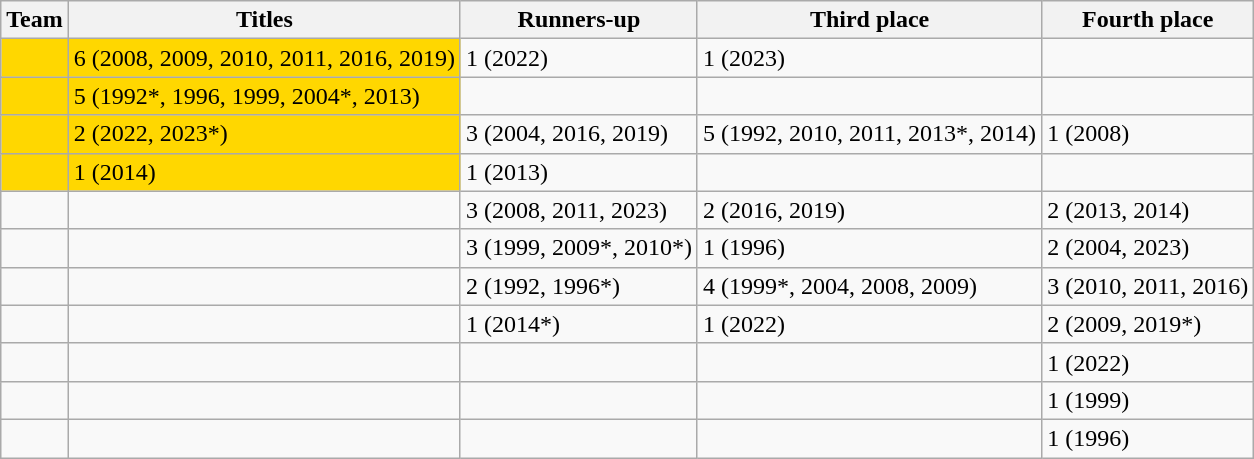<table class="wikitable sortable">
<tr>
<th>Team</th>
<th>Titles</th>
<th>Runners-up</th>
<th>Third place</th>
<th>Fourth place</th>
</tr>
<tr>
<td bgcolor=#FFD700></td>
<td bgcolor=#FFD700>6 (2008, 2009, 2010, 2011, 2016, 2019)</td>
<td>1 (2022)</td>
<td>1 (2023)</td>
<td></td>
</tr>
<tr>
<td bgcolor=#FFD700></td>
<td bgcolor=#FFD700>5 (1992*, 1996, 1999, 2004*, 2013)</td>
<td></td>
<td></td>
<td></td>
</tr>
<tr>
<td bgcolor=#FFD700></td>
<td bgcolor=#FFD700>2 (2022, 2023*)</td>
<td>3 (2004, 2016, 2019)</td>
<td>5 (1992, 2010, 2011, 2013*, 2014)</td>
<td>1 (2008)</td>
</tr>
<tr>
<td bgcolor=#FFD700></td>
<td bgcolor=#FFD700>1 (2014)</td>
<td>1 (2013)</td>
<td></td>
<td></td>
</tr>
<tr>
<td></td>
<td></td>
<td>3 (2008, 2011, 2023)</td>
<td>2 (2016, 2019)</td>
<td>2 (2013, 2014)</td>
</tr>
<tr>
<td></td>
<td></td>
<td>3 (1999, 2009*, 2010*)</td>
<td>1 (1996)</td>
<td>2 (2004, 2023)</td>
</tr>
<tr>
<td></td>
<td></td>
<td>2 (1992, 1996*)</td>
<td>4 (1999*, 2004, 2008, 2009)</td>
<td>3 (2010, 2011, 2016)</td>
</tr>
<tr>
<td></td>
<td></td>
<td>1 (2014*)</td>
<td>1 (2022)</td>
<td>2 (2009, 2019*)</td>
</tr>
<tr>
<td></td>
<td></td>
<td></td>
<td></td>
<td>1 (2022)</td>
</tr>
<tr>
<td></td>
<td></td>
<td></td>
<td></td>
<td>1 (1999)</td>
</tr>
<tr>
<td></td>
<td></td>
<td></td>
<td></td>
<td>1 (1996)</td>
</tr>
</table>
